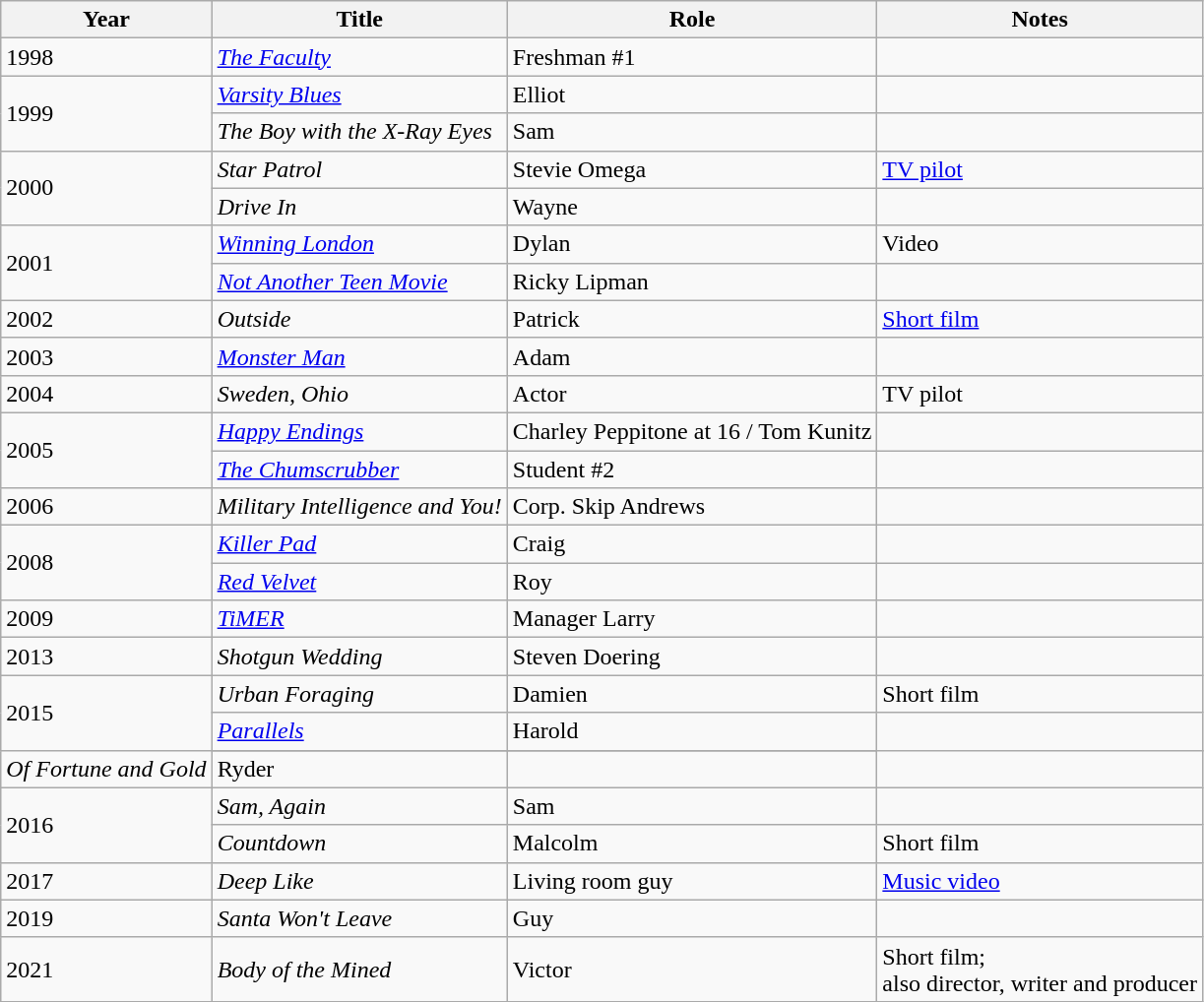<table class="wikitable sortable">
<tr>
<th>Year</th>
<th>Title</th>
<th>Role</th>
<th class="unsortable">Notes</th>
</tr>
<tr>
<td>1998</td>
<td><em><a href='#'>The Faculty</a></em></td>
<td>Freshman #1</td>
<td></td>
</tr>
<tr>
<td rowspan=2>1999</td>
<td><em><a href='#'>Varsity Blues</a></em></td>
<td>Elliot</td>
<td></td>
</tr>
<tr>
<td><em>The Boy with the X-Ray Eyes</em></td>
<td>Sam</td>
<td></td>
</tr>
<tr>
<td rowspan=2>2000</td>
<td><em>Star Patrol</em></td>
<td>Stevie Omega</td>
<td><a href='#'>TV pilot</a></td>
</tr>
<tr>
<td><em>Drive In</em></td>
<td>Wayne</td>
<td></td>
</tr>
<tr>
<td rowspan=2>2001</td>
<td><em><a href='#'>Winning London</a></em></td>
<td>Dylan</td>
<td>Video</td>
</tr>
<tr>
<td><em><a href='#'>Not Another Teen Movie</a></em></td>
<td>Ricky Lipman</td>
<td></td>
</tr>
<tr>
<td>2002</td>
<td><em>Outside</em></td>
<td>Patrick</td>
<td><a href='#'>Short film</a></td>
</tr>
<tr>
<td>2003</td>
<td><em><a href='#'>Monster Man</a></em></td>
<td>Adam</td>
<td></td>
</tr>
<tr>
<td>2004</td>
<td><em>Sweden, Ohio</em></td>
<td>Actor</td>
<td>TV pilot</td>
</tr>
<tr>
<td rowspan=2>2005</td>
<td><em><a href='#'>Happy Endings</a></em></td>
<td>Charley Peppitone at 16 / Tom Kunitz</td>
<td></td>
</tr>
<tr>
<td><em><a href='#'>The Chumscrubber</a></em></td>
<td>Student #2</td>
<td></td>
</tr>
<tr>
<td>2006</td>
<td><em>Military Intelligence and You!</em></td>
<td>Corp. Skip Andrews</td>
<td></td>
</tr>
<tr>
<td rowspan=2>2008</td>
<td><em><a href='#'>Killer Pad</a></em></td>
<td>Craig</td>
<td></td>
</tr>
<tr>
<td><em><a href='#'>Red Velvet</a></em></td>
<td>Roy</td>
<td></td>
</tr>
<tr>
<td>2009</td>
<td><em><a href='#'>TiMER</a></em></td>
<td>Manager Larry</td>
<td></td>
</tr>
<tr>
<td>2013</td>
<td><em>Shotgun Wedding</em></td>
<td>Steven Doering</td>
<td></td>
</tr>
<tr>
<td rowspan=3>2015</td>
<td><em>Urban Foraging</em></td>
<td>Damien</td>
<td>Short film</td>
</tr>
<tr>
<td><em><a href='#'>Parallels</a></em></td>
<td>Harold</td>
<td></td>
</tr>
<tr>
</tr>
<tr>
<td><em>Of Fortune and Gold</em></td>
<td>Ryder</td>
<td></td>
</tr>
<tr>
<td rowspan=2>2016</td>
<td><em>Sam, Again</em></td>
<td>Sam</td>
<td></td>
</tr>
<tr>
<td><em>Countdown</em></td>
<td>Malcolm</td>
<td>Short film</td>
</tr>
<tr>
<td>2017</td>
<td><em>Deep Like</em></td>
<td>Living room guy</td>
<td><a href='#'>Music video</a></td>
</tr>
<tr>
<td>2019</td>
<td><em>Santa Won't Leave</em></td>
<td>Guy</td>
<td></td>
</tr>
<tr>
<td>2021</td>
<td><em>Body of the Mined</em></td>
<td>Victor</td>
<td>Short film;<br>also director, writer and producer</td>
</tr>
</table>
